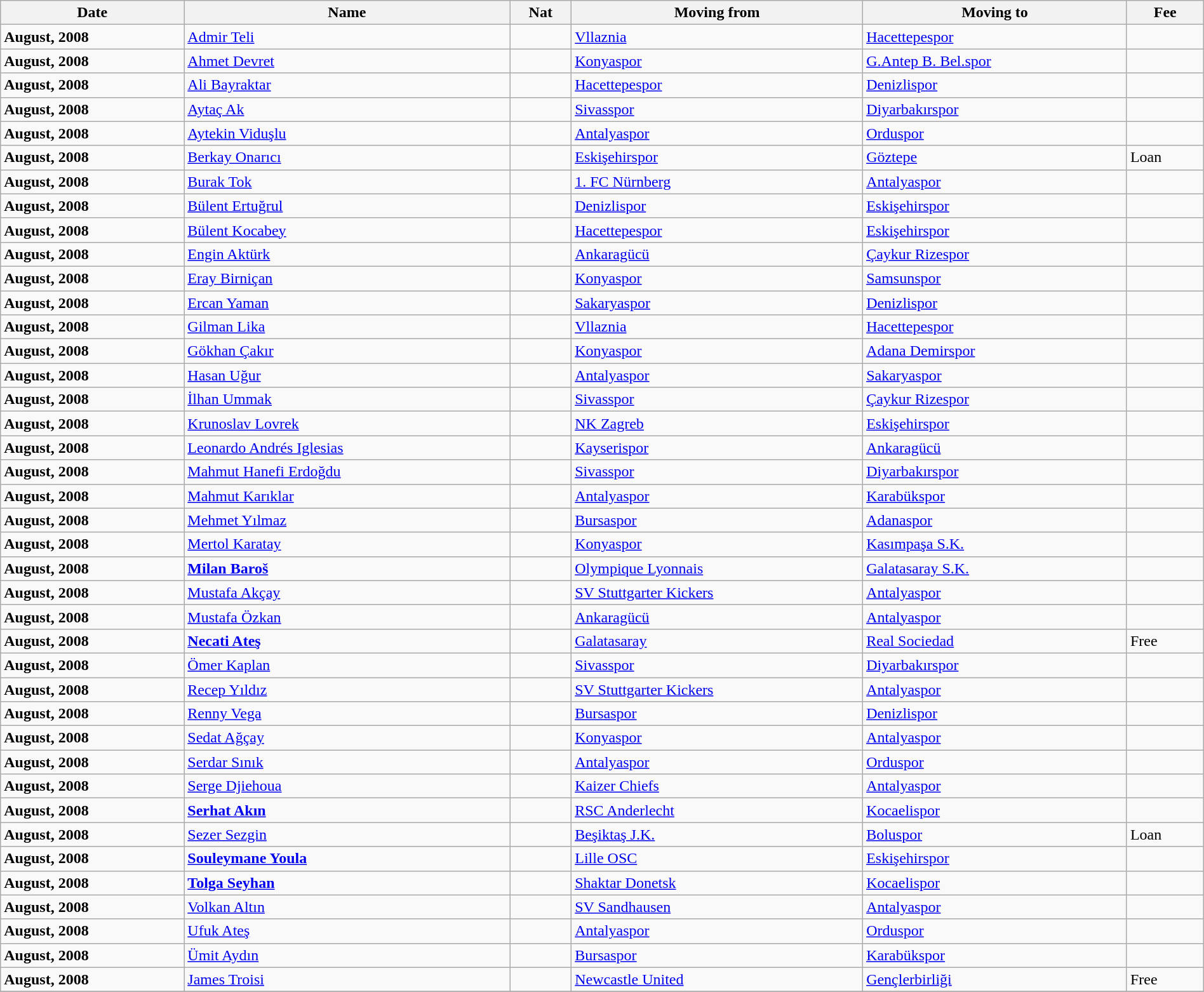<table class="wikitable sortable" width="100%">
<tr>
<th>Date</th>
<th>Name</th>
<th>Nat</th>
<th>Moving from</th>
<th>Moving to</th>
<th>Fee</th>
</tr>
<tr>
<td><strong>August, 2008</strong></td>
<td><a href='#'>Admir Teli</a></td>
<td></td>
<td><a href='#'>Vllaznia</a></td>
<td><a href='#'>Hacettepespor</a></td>
<td></td>
</tr>
<tr>
<td><strong>August, 2008</strong></td>
<td><a href='#'>Ahmet Devret</a></td>
<td></td>
<td><a href='#'>Konyaspor</a></td>
<td><a href='#'>G.Antep B. Bel.spor</a></td>
<td></td>
</tr>
<tr>
<td><strong>August, 2008</strong></td>
<td><a href='#'>Ali Bayraktar</a></td>
<td></td>
<td><a href='#'>Hacettepespor</a></td>
<td><a href='#'>Denizlispor</a></td>
<td></td>
</tr>
<tr>
<td><strong>August, 2008</strong></td>
<td><a href='#'>Aytaç Ak</a></td>
<td></td>
<td><a href='#'>Sivasspor</a></td>
<td><a href='#'>Diyarbakırspor</a></td>
<td></td>
</tr>
<tr>
<td><strong>August, 2008</strong></td>
<td><a href='#'>Aytekin Viduşlu</a></td>
<td></td>
<td><a href='#'>Antalyaspor</a></td>
<td><a href='#'>Orduspor</a></td>
<td></td>
</tr>
<tr>
<td><strong>August, 2008</strong></td>
<td><a href='#'>Berkay Onarıcı</a></td>
<td></td>
<td><a href='#'>Eskişehirspor</a></td>
<td><a href='#'>Göztepe</a></td>
<td>Loan</td>
</tr>
<tr>
<td><strong>August, 2008</strong></td>
<td><a href='#'>Burak Tok</a></td>
<td> </td>
<td><a href='#'>1. FC Nürnberg</a></td>
<td><a href='#'>Antalyaspor</a></td>
<td></td>
</tr>
<tr>
<td><strong>August, 2008</strong></td>
<td><a href='#'>Bülent Ertuğrul</a></td>
<td></td>
<td><a href='#'>Denizlispor</a></td>
<td><a href='#'>Eskişehirspor</a></td>
<td></td>
</tr>
<tr>
<td><strong>August, 2008</strong></td>
<td><a href='#'>Bülent Kocabey</a></td>
<td></td>
<td><a href='#'>Hacettepespor</a></td>
<td><a href='#'>Eskişehirspor</a></td>
<td></td>
</tr>
<tr>
<td><strong>August, 2008</strong></td>
<td><a href='#'>Engin Aktürk</a></td>
<td></td>
<td><a href='#'>Ankaragücü</a></td>
<td><a href='#'>Çaykur Rizespor</a></td>
<td></td>
</tr>
<tr>
<td><strong>August, 2008</strong></td>
<td><a href='#'>Eray Birniçan</a></td>
<td></td>
<td><a href='#'>Konyaspor</a></td>
<td><a href='#'>Samsunspor</a></td>
<td></td>
</tr>
<tr>
<td><strong>August, 2008</strong></td>
<td><a href='#'>Ercan Yaman</a></td>
<td></td>
<td><a href='#'>Sakaryaspor</a></td>
<td><a href='#'>Denizlispor</a></td>
<td></td>
</tr>
<tr>
<td><strong>August, 2008</strong></td>
<td><a href='#'>Gilman Lika</a></td>
<td></td>
<td><a href='#'>Vllaznia</a></td>
<td><a href='#'>Hacettepespor</a></td>
<td></td>
</tr>
<tr>
<td><strong>August, 2008</strong></td>
<td><a href='#'>Gökhan Çakır</a></td>
<td></td>
<td><a href='#'>Konyaspor</a></td>
<td><a href='#'>Adana Demirspor</a></td>
<td></td>
</tr>
<tr>
<td><strong>August, 2008</strong></td>
<td><a href='#'>Hasan Uğur</a></td>
<td></td>
<td><a href='#'>Antalyaspor</a></td>
<td><a href='#'>Sakaryaspor</a></td>
<td></td>
</tr>
<tr>
<td><strong>August, 2008</strong></td>
<td><a href='#'>İlhan Ummak</a></td>
<td></td>
<td><a href='#'>Sivasspor</a></td>
<td><a href='#'>Çaykur Rizespor</a></td>
<td></td>
</tr>
<tr>
<td><strong>August, 2008</strong></td>
<td><a href='#'>Krunoslav Lovrek</a></td>
<td></td>
<td><a href='#'>NK Zagreb</a></td>
<td><a href='#'>Eskişehirspor</a></td>
<td></td>
</tr>
<tr>
<td><strong>August, 2008</strong></td>
<td><a href='#'>Leonardo Andrés Iglesias</a></td>
<td></td>
<td><a href='#'>Kayserispor</a></td>
<td><a href='#'>Ankaragücü</a></td>
<td></td>
</tr>
<tr>
<td><strong>August, 2008</strong></td>
<td><a href='#'>Mahmut Hanefi Erdoğdu</a></td>
<td></td>
<td><a href='#'>Sivasspor</a></td>
<td><a href='#'>Diyarbakırspor</a></td>
<td></td>
</tr>
<tr>
<td><strong>August, 2008</strong></td>
<td><a href='#'>Mahmut Karıklar</a></td>
<td></td>
<td><a href='#'>Antalyaspor</a></td>
<td><a href='#'>Karabükspor</a></td>
<td></td>
</tr>
<tr>
<td><strong>August, 2008</strong></td>
<td><a href='#'>Mehmet Yılmaz</a></td>
<td></td>
<td><a href='#'>Bursaspor</a></td>
<td><a href='#'>Adanaspor</a></td>
<td></td>
</tr>
<tr>
<td><strong>August, 2008</strong></td>
<td><a href='#'>Mertol Karatay</a></td>
<td> </td>
<td><a href='#'>Konyaspor</a></td>
<td><a href='#'>Kasımpaşa S.K.</a></td>
<td></td>
</tr>
<tr>
<td><strong>August, 2008</strong></td>
<td><strong><a href='#'>Milan Baroš</a></strong></td>
<td></td>
<td><a href='#'>Olympique Lyonnais</a></td>
<td><a href='#'>Galatasaray S.K.</a></td>
<td></td>
</tr>
<tr>
<td><strong>August, 2008</strong></td>
<td><a href='#'>Mustafa Akçay</a></td>
<td> </td>
<td><a href='#'>SV Stuttgarter Kickers</a></td>
<td><a href='#'>Antalyaspor</a></td>
<td></td>
</tr>
<tr>
<td><strong>August, 2008</strong></td>
<td><a href='#'>Mustafa Özkan</a></td>
<td> </td>
<td><a href='#'>Ankaragücü</a></td>
<td><a href='#'>Antalyaspor</a></td>
<td></td>
</tr>
<tr>
<td><strong>August, 2008</strong></td>
<td><strong><a href='#'>Necati Ateş</a></strong></td>
<td></td>
<td><a href='#'>Galatasaray</a></td>
<td><a href='#'>Real Sociedad</a></td>
<td>Free</td>
</tr>
<tr>
<td><strong>August, 2008</strong></td>
<td><a href='#'>Ömer Kaplan</a></td>
<td></td>
<td><a href='#'>Sivasspor</a></td>
<td><a href='#'>Diyarbakırspor</a></td>
<td></td>
</tr>
<tr>
<td><strong>August, 2008</strong></td>
<td><a href='#'>Recep Yıldız</a></td>
<td> </td>
<td><a href='#'>SV Stuttgarter Kickers</a></td>
<td><a href='#'>Antalyaspor</a></td>
<td></td>
</tr>
<tr>
<td><strong>August, 2008</strong></td>
<td><a href='#'>Renny Vega</a></td>
<td></td>
<td><a href='#'>Bursaspor</a></td>
<td><a href='#'>Denizlispor</a></td>
<td></td>
</tr>
<tr>
<td><strong>August, 2008</strong></td>
<td><a href='#'>Sedat Ağçay</a></td>
<td></td>
<td><a href='#'>Konyaspor</a></td>
<td><a href='#'>Antalyaspor</a></td>
<td></td>
</tr>
<tr>
<td><strong>August, 2008</strong></td>
<td><a href='#'>Serdar Sınık</a></td>
<td></td>
<td><a href='#'>Antalyaspor</a></td>
<td><a href='#'>Orduspor</a></td>
<td></td>
</tr>
<tr>
<td><strong>August, 2008</strong></td>
<td><a href='#'>Serge Djiehoua</a></td>
<td></td>
<td><a href='#'>Kaizer Chiefs</a></td>
<td><a href='#'>Antalyaspor</a></td>
<td></td>
</tr>
<tr>
<td><strong>August, 2008</strong></td>
<td><strong><a href='#'>Serhat Akın</a></strong></td>
<td> </td>
<td><a href='#'>RSC Anderlecht</a></td>
<td><a href='#'>Kocaelispor</a></td>
<td></td>
</tr>
<tr>
<td><strong>August, 2008</strong></td>
<td><a href='#'>Sezer Sezgin</a></td>
<td></td>
<td><a href='#'>Beşiktaş J.K.</a></td>
<td><a href='#'>Boluspor</a></td>
<td>Loan</td>
</tr>
<tr>
<td><strong>August, 2008</strong></td>
<td><strong><a href='#'>Souleymane Youla</a></strong></td>
<td> </td>
<td><a href='#'>Lille OSC</a></td>
<td><a href='#'>Eskişehirspor</a></td>
<td></td>
</tr>
<tr>
<td><strong>August, 2008</strong></td>
<td><strong><a href='#'>Tolga Seyhan</a></strong></td>
<td></td>
<td><a href='#'>Shaktar Donetsk</a></td>
<td><a href='#'>Kocaelispor</a></td>
<td></td>
</tr>
<tr>
<td><strong>August, 2008</strong></td>
<td><a href='#'>Volkan Altın</a></td>
<td> </td>
<td><a href='#'>SV Sandhausen</a></td>
<td><a href='#'>Antalyaspor</a></td>
<td></td>
</tr>
<tr>
<td><strong>August, 2008</strong></td>
<td><a href='#'>Ufuk Ateş</a></td>
<td></td>
<td><a href='#'>Antalyaspor</a></td>
<td><a href='#'>Orduspor</a></td>
<td></td>
</tr>
<tr>
<td><strong>August, 2008</strong></td>
<td><a href='#'>Ümit Aydın</a></td>
<td> </td>
<td><a href='#'>Bursaspor</a></td>
<td><a href='#'>Karabükspor</a></td>
<td></td>
</tr>
<tr>
<td><strong>August, 2008</strong></td>
<td><a href='#'>James Troisi</a></td>
<td></td>
<td><a href='#'>Newcastle United</a></td>
<td><a href='#'>Gençlerbirliği</a></td>
<td>Free</td>
</tr>
<tr>
</tr>
</table>
